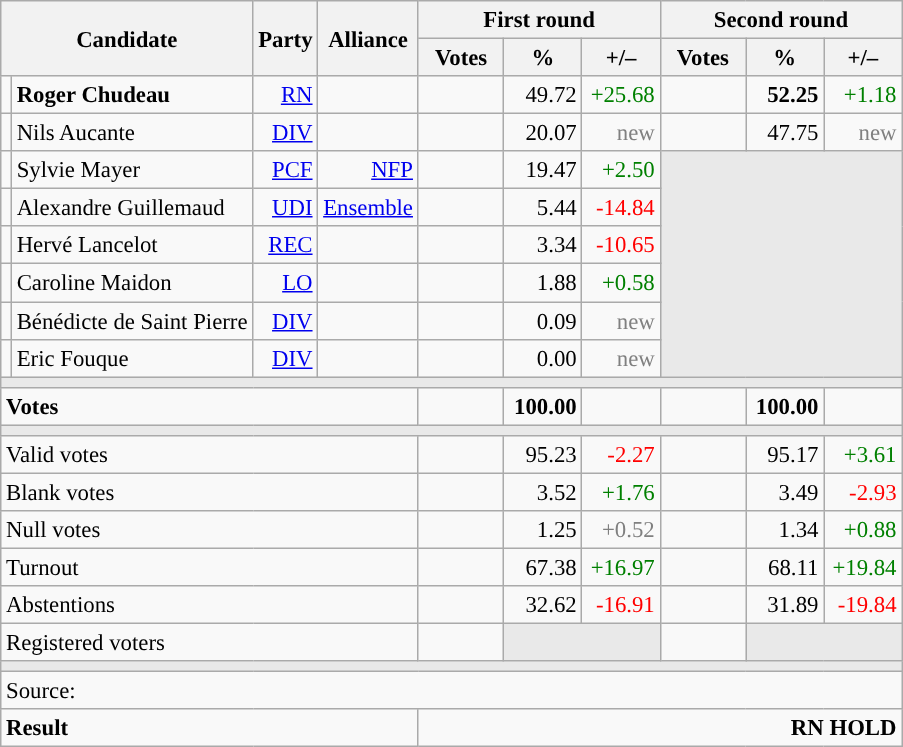<table class="wikitable" style="text-align:right;font-size:95%;">
<tr>
<th rowspan="2" colspan="2">Candidate</th>
<th colspan="1" rowspan="2">Party</th>
<th colspan="1" rowspan="2">Alliance</th>
<th colspan="3">First round</th>
<th colspan="3">Second round</th>
</tr>
<tr>
<th style="width:50px;">Votes</th>
<th style="width:45px;">%</th>
<th style="width:45px;">+/–</th>
<th style="width:50px;">Votes</th>
<th style="width:45px;">%</th>
<th style="width:45px;">+/–</th>
</tr>
<tr>
<td style="color:inherit;background:"></td>
<td style="text-align:left;"><strong>Roger Chudeau</strong></td>
<td><a href='#'>RN</a></td>
<td></td>
<td></td>
<td>49.72</td>
<td style="color:green;">+25.68</td>
<td><strong></strong></td>
<td><strong>52.25</strong></td>
<td style="color:green;">+1.18</td>
</tr>
<tr>
<td style="color:inherit;background:"></td>
<td style="text-align:left;">Nils Aucante</td>
<td><a href='#'>DIV</a></td>
<td></td>
<td></td>
<td>20.07</td>
<td style="color:grey;">new</td>
<td></td>
<td>47.75</td>
<td style="color:grey;">new</td>
</tr>
<tr>
<td style="color:inherit;background:"></td>
<td style="text-align:left;">Sylvie Mayer</td>
<td><a href='#'>PCF</a></td>
<td><a href='#'>NFP</a></td>
<td></td>
<td>19.47</td>
<td style="color:green;">+2.50</td>
<td colspan="3" rowspan="6" style="background:#E9E9E9;"></td>
</tr>
<tr>
<td style="color:inherit;background:"></td>
<td style="text-align:left;">Alexandre Guillemaud</td>
<td><a href='#'>UDI</a></td>
<td><a href='#'>Ensemble</a></td>
<td></td>
<td>5.44</td>
<td style="color:red;">-14.84</td>
</tr>
<tr>
<td style="color:inherit;background:"></td>
<td style="text-align:left;">Hervé Lancelot</td>
<td><a href='#'>REC</a></td>
<td></td>
<td></td>
<td>3.34</td>
<td style="color:red;">-10.65</td>
</tr>
<tr>
<td style="color:inherit;background:"></td>
<td style="text-align:left;">Caroline Maidon</td>
<td><a href='#'>LO</a></td>
<td></td>
<td></td>
<td>1.88</td>
<td style="color:green;">+0.58</td>
</tr>
<tr>
<td style="color:inherit;background:"></td>
<td style="text-align:left;">Bénédicte de Saint Pierre</td>
<td><a href='#'>DIV</a></td>
<td></td>
<td></td>
<td>0.09</td>
<td style="color:grey;">new</td>
</tr>
<tr>
<td style="color:inherit;background:"></td>
<td style="text-align:left;">Eric Fouque</td>
<td><a href='#'>DIV</a></td>
<td></td>
<td></td>
<td>0.00</td>
<td style="color:grey;">new</td>
</tr>
<tr>
<td colspan="10" style="background:#E9E9E9;"></td>
</tr>
<tr style="font-weight:bold;">
<td colspan="4" style="text-align:left;">Votes</td>
<td></td>
<td>100.00</td>
<td></td>
<td></td>
<td>100.00</td>
<td></td>
</tr>
<tr>
<td colspan="10" style="background:#E9E9E9;"></td>
</tr>
<tr>
<td colspan="4" style="text-align:left;">Valid votes</td>
<td></td>
<td>95.23</td>
<td style="color:red;">-2.27</td>
<td></td>
<td>95.17</td>
<td style="color:green;">+3.61</td>
</tr>
<tr>
<td colspan="4" style="text-align:left;">Blank votes</td>
<td></td>
<td>3.52</td>
<td style="color:green;">+1.76</td>
<td></td>
<td>3.49</td>
<td style="color:red;">-2.93</td>
</tr>
<tr>
<td colspan="4" style="text-align:left;">Null votes</td>
<td></td>
<td>1.25</td>
<td style="color:grey;">+0.52</td>
<td></td>
<td>1.34</td>
<td style="color:green;">+0.88</td>
</tr>
<tr>
<td colspan="4" style="text-align:left;">Turnout</td>
<td></td>
<td>67.38</td>
<td style="color:green;">+16.97</td>
<td></td>
<td>68.11</td>
<td style="color:green;">+19.84</td>
</tr>
<tr>
<td colspan="4" style="text-align:left;">Abstentions</td>
<td></td>
<td>32.62</td>
<td style="color:red;">-16.91</td>
<td></td>
<td>31.89</td>
<td style="color:red;">-19.84</td>
</tr>
<tr>
<td colspan="4" style="text-align:left;">Registered voters</td>
<td></td>
<td colspan="2" style="background:#E9E9E9;"></td>
<td></td>
<td colspan="2" style="background:#E9E9E9;"></td>
</tr>
<tr>
<td colspan="10" style="background:#E9E9E9;"></td>
</tr>
<tr>
<td colspan="10" style="text-align:left;">Source: </td>
</tr>
<tr style="font-weight:bold">
<td colspan="4" style="text-align:left;">Result</td>
<td colspan="6" style="background-color:">RN HOLD</td>
</tr>
</table>
